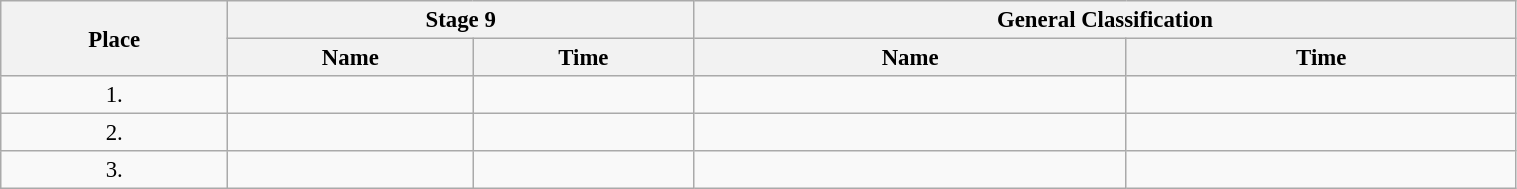<table class=wikitable style="font-size:95%" width="80%">
<tr>
<th rowspan="2">Place</th>
<th colspan="2">Stage 9</th>
<th colspan="2">General Classification</th>
</tr>
<tr>
<th>Name</th>
<th>Time</th>
<th>Name</th>
<th>Time</th>
</tr>
<tr>
<td align="center">1.</td>
<td></td>
<td></td>
<td></td>
<td></td>
</tr>
<tr>
<td align="center">2.</td>
<td></td>
<td></td>
<td></td>
<td></td>
</tr>
<tr>
<td align="center">3.</td>
<td></td>
<td></td>
<td></td>
<td></td>
</tr>
</table>
